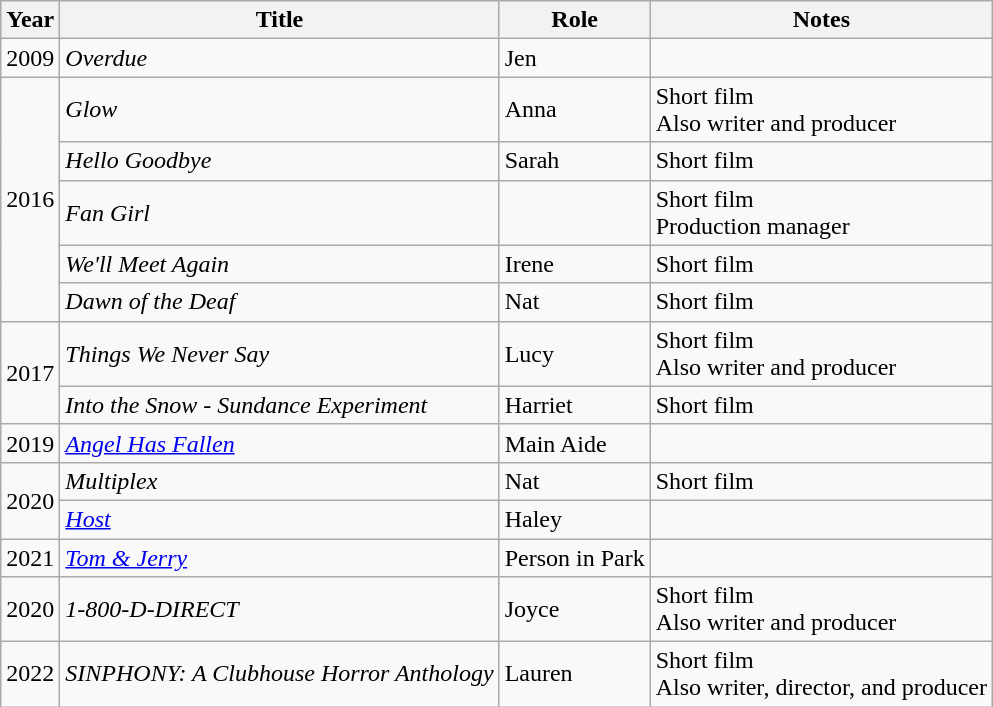<table class="wikitable sortable">
<tr>
<th>Year</th>
<th>Title</th>
<th>Role</th>
<th>Notes</th>
</tr>
<tr>
<td>2009</td>
<td><em>Overdue</em></td>
<td>Jen</td>
<td></td>
</tr>
<tr>
<td rowspan="5">2016</td>
<td><em>Glow</em></td>
<td>Anna</td>
<td>Short film<br>Also writer and producer</td>
</tr>
<tr>
<td><em>Hello Goodbye</em></td>
<td>Sarah</td>
<td>Short film</td>
</tr>
<tr>
<td><em>Fan Girl</em></td>
<td></td>
<td>Short film<br>Production manager</td>
</tr>
<tr>
<td><em>We'll Meet Again</em></td>
<td>Irene</td>
<td>Short film</td>
</tr>
<tr>
<td><em>Dawn of the Deaf</em></td>
<td>Nat</td>
<td>Short film</td>
</tr>
<tr>
<td rowspan="2">2017</td>
<td><em>Things We Never Say</em></td>
<td>Lucy</td>
<td>Short film<br>Also writer and producer</td>
</tr>
<tr>
<td><em>Into the Snow - Sundance Experiment</em></td>
<td>Harriet</td>
<td>Short film</td>
</tr>
<tr>
<td>2019</td>
<td><em><a href='#'>Angel Has Fallen</a></em></td>
<td>Main Aide</td>
<td></td>
</tr>
<tr>
<td rowspan="2">2020</td>
<td><em>Multiplex</em></td>
<td>Nat</td>
<td>Short film</td>
</tr>
<tr>
<td><em><a href='#'>Host</a></em></td>
<td>Haley</td>
<td></td>
</tr>
<tr>
<td>2021</td>
<td><a href='#'><em>Tom & Jerry</em></a></td>
<td>Person in Park</td>
<td></td>
</tr>
<tr>
<td>2020</td>
<td><em>1-800-D-DIRECT</em></td>
<td>Joyce</td>
<td>Short film<br>Also writer and producer</td>
</tr>
<tr>
<td>2022</td>
<td><em>SINPHONY: A Clubhouse Horror Anthology</em></td>
<td>Lauren</td>
<td>Short film<br>Also writer, director, and producer</td>
</tr>
</table>
